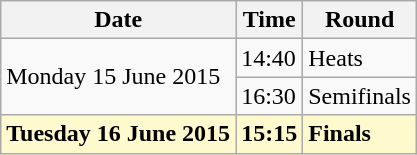<table class="wikitable">
<tr>
<th>Date</th>
<th>Time</th>
<th>Round</th>
</tr>
<tr>
<td rowspan=2>Monday 15 June 2015</td>
<td>14:40</td>
<td>Heats</td>
</tr>
<tr>
<td>16:30</td>
<td>Semifinals</td>
</tr>
<tr>
<td style=background:lemonchiffon><strong>Tuesday 16 June 2015</strong></td>
<td style=background:lemonchiffon><strong>15:15</strong></td>
<td style=background:lemonchiffon><strong>Finals</strong></td>
</tr>
</table>
